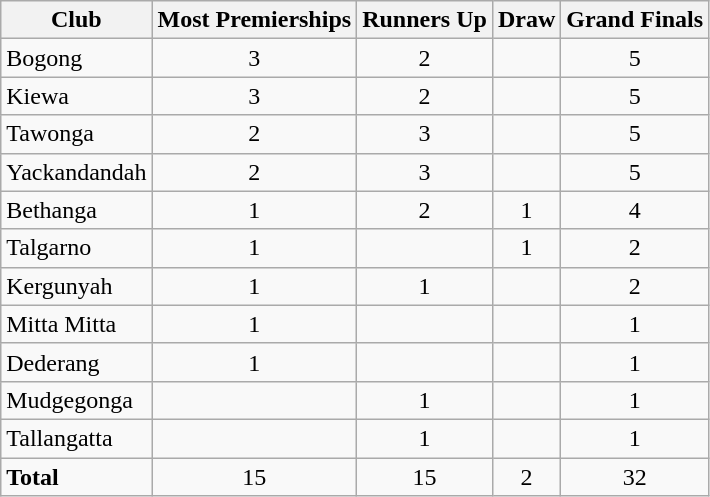<table class="wikitable sortable">
<tr>
<th>Club</th>
<th><span>Most Premierships</span></th>
<th>Runners Up</th>
<th>Draw</th>
<th>Grand Finals</th>
</tr>
<tr>
<td>Bogong</td>
<td align=center>3</td>
<td align=center>2</td>
<td align=center></td>
<td align=center>5</td>
</tr>
<tr>
<td>Kiewa</td>
<td align=center>3</td>
<td align=center>2</td>
<td align=center></td>
<td align=center>5</td>
</tr>
<tr>
<td>Tawonga</td>
<td align=center>2</td>
<td align=center>3</td>
<td align=center></td>
<td align=center>5</td>
</tr>
<tr>
<td>Yackandandah</td>
<td align=center>2</td>
<td align=center>3</td>
<td align=center></td>
<td align=center>5</td>
</tr>
<tr>
<td>Bethanga</td>
<td align=center>1</td>
<td align=center>2</td>
<td align=center>1</td>
<td align=center>4</td>
</tr>
<tr>
<td>Talgarno</td>
<td align=center>1</td>
<td align=center></td>
<td align=center>1</td>
<td align=center>2</td>
</tr>
<tr>
<td>Kergunyah</td>
<td align=center>1</td>
<td align=center>1</td>
<td align=center></td>
<td align=center>2</td>
</tr>
<tr>
<td>Mitta Mitta</td>
<td align=center>1</td>
<td align=center></td>
<td align=center></td>
<td align=center>1</td>
</tr>
<tr>
<td>Dederang</td>
<td align=center>1</td>
<td align=center></td>
<td align=center></td>
<td align=center>1</td>
</tr>
<tr>
<td>Mudgegonga</td>
<td align=center></td>
<td align=center>1</td>
<td align=center></td>
<td align=center>1</td>
</tr>
<tr>
<td>Tallangatta</td>
<td align=center></td>
<td align=center>1</td>
<td align=center></td>
<td align=center>1</td>
</tr>
<tr>
<td><strong>Total</strong></td>
<td align=center>15</td>
<td align=center>15</td>
<td align=center>2</td>
<td align=center>32</td>
</tr>
</table>
